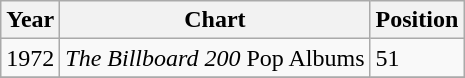<table class="wikitable">
<tr>
<th>Year</th>
<th>Chart</th>
<th>Position</th>
</tr>
<tr>
<td>1972</td>
<td><em>The Billboard 200</em> Pop Albums</td>
<td>51</td>
</tr>
<tr>
</tr>
</table>
